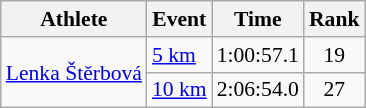<table class="wikitable" style="text-align:center; font-size:90%">
<tr>
<th>Athlete</th>
<th>Event</th>
<th>Time</th>
<th>Rank</th>
</tr>
<tr>
<td align=left rowspan=2><a href='#'>Lenka Štěrbová</a></td>
<td align=left><a href='#'>5 km</a></td>
<td>1:00:57.1</td>
<td>19</td>
</tr>
<tr>
<td align=left><a href='#'>10 km</a></td>
<td>2:06:54.0</td>
<td>27</td>
</tr>
</table>
